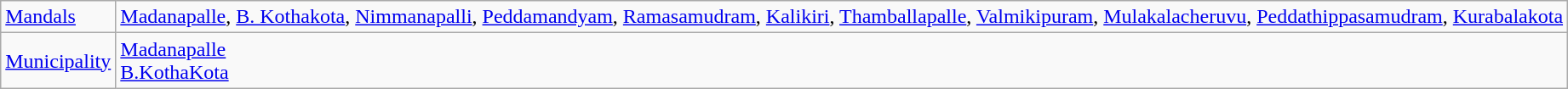<table class="wikitable">
<tr>
<td><a href='#'>Mandals</a></td>
<td><a href='#'>Madanapalle</a>, <a href='#'>B. Kothakota</a>, <a href='#'>Nimmanapalli</a>, <a href='#'>Peddamandyam</a>, <a href='#'>Ramasamudram</a>, <a href='#'>Kalikiri</a>, <a href='#'>Thamballapalle</a>, <a href='#'>Valmikipuram</a>, <a href='#'>Mulakalacheruvu</a>, <a href='#'>Peddathippasamudram</a>, <a href='#'>Kurabalakota</a></td>
</tr>
<tr>
<td><a href='#'>Municipality</a></td>
<td><a href='#'>Madanapalle</a><br><a href='#'>B.KothaKota</a></td>
</tr>
</table>
